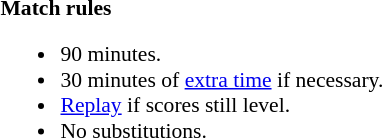<table style="width:100%; font-size:90%;">
<tr>
<td><br><strong>Match rules</strong><ul><li>90 minutes.</li><li>30 minutes of <a href='#'>extra time</a> if necessary.</li><li><a href='#'>Replay</a> if scores still level.</li><li>No substitutions.</li></ul></td>
</tr>
</table>
